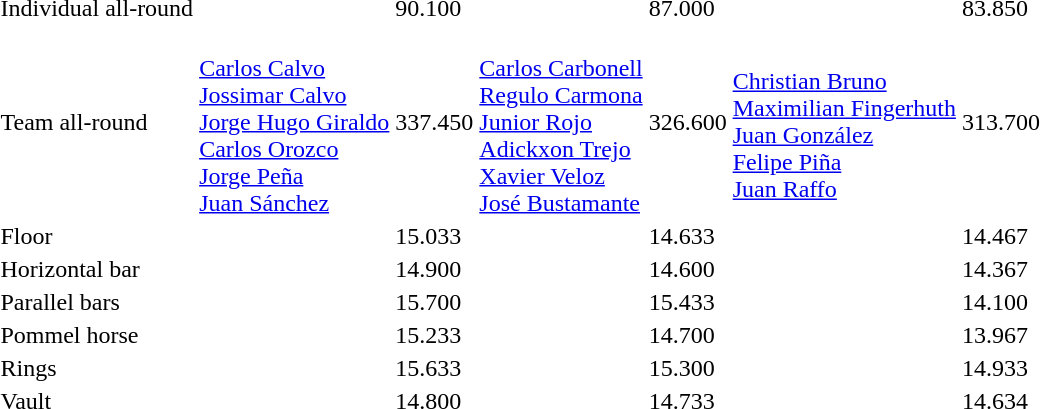<table>
<tr>
<td>Individual all-round</td>
<td></td>
<td>90.100</td>
<td></td>
<td>87.000</td>
<td></td>
<td>83.850</td>
</tr>
<tr>
<td>Team all-round</td>
<td><br><a href='#'>Carlos Calvo</a><br><a href='#'>Jossimar Calvo</a><br><a href='#'>Jorge Hugo Giraldo</a><br><a href='#'>Carlos Orozco</a><br><a href='#'>Jorge Peña</a><br><a href='#'>Juan Sánchez</a></td>
<td>337.450</td>
<td><br><a href='#'>Carlos Carbonell</a><br><a href='#'>Regulo Carmona</a><br><a href='#'>Junior Rojo</a><br><a href='#'>Adickxon Trejo</a><br><a href='#'>Xavier Veloz</a><br><a href='#'>José Bustamante</a></td>
<td>326.600</td>
<td><br><a href='#'>Christian Bruno</a><br><a href='#'>Maximilian Fingerhuth</a><br><a href='#'>Juan González</a><br><a href='#'>Felipe Piña</a><br><a href='#'>Juan Raffo</a></td>
<td>313.700</td>
</tr>
<tr>
<td>Floor</td>
<td></td>
<td>15.033</td>
<td></td>
<td>14.633</td>
<td></td>
<td>14.467</td>
</tr>
<tr>
<td>Horizontal bar</td>
<td></td>
<td>14.900</td>
<td></td>
<td>14.600</td>
<td></td>
<td>14.367</td>
</tr>
<tr>
<td>Parallel bars</td>
<td></td>
<td>15.700</td>
<td></td>
<td>15.433</td>
<td></td>
<td>14.100</td>
</tr>
<tr>
<td>Pommel horse</td>
<td></td>
<td>15.233</td>
<td></td>
<td>14.700</td>
<td><br></td>
<td>13.967</td>
</tr>
<tr>
<td>Rings</td>
<td></td>
<td>15.633</td>
<td></td>
<td>15.300</td>
<td></td>
<td>14.933</td>
</tr>
<tr>
<td>Vault</td>
<td></td>
<td>14.800</td>
<td></td>
<td>14.733</td>
<td></td>
<td>14.634</td>
</tr>
</table>
